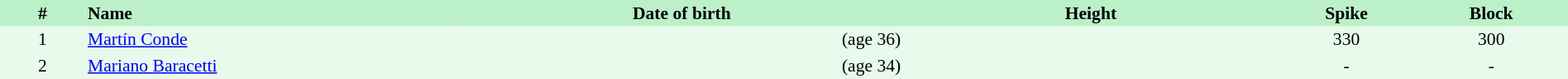<table border=0 cellpadding=2 cellspacing=0  |- bgcolor=#FFECCE style="text-align:center; font-size:90%;" width=100%>
<tr bgcolor=#BBF0C9>
<th width=5%>#</th>
<th width=22% align=left>Name</th>
<th width=26%>Date of birth</th>
<th width=22%>Height</th>
<th width=8%>Spike</th>
<th width=9%>Block</th>
</tr>
<tr bgcolor=#E7FAEC>
<td>1</td>
<td align=left><a href='#'>Martín Conde</a></td>
<td align=right> (age 36)</td>
<td></td>
<td>330</td>
<td>300</td>
</tr>
<tr bgcolor=#E7FAEC>
<td>2</td>
<td align=left><a href='#'>Mariano Baracetti</a></td>
<td align=right> (age 34)</td>
<td></td>
<td>-</td>
<td>-</td>
</tr>
</table>
